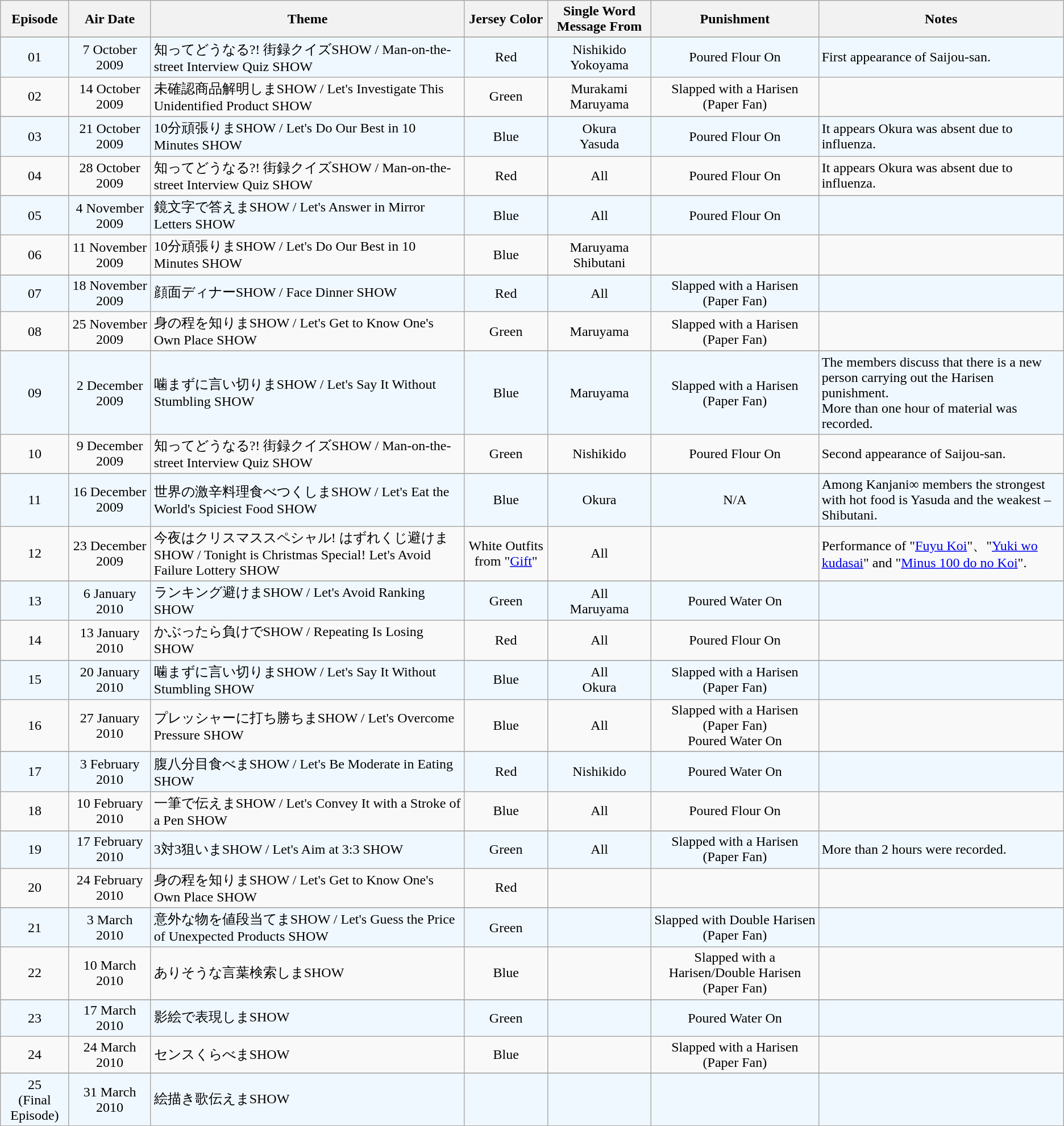<table class="wikitable">
<tr>
<th>Episode</th>
<th>Air Date</th>
<th>Theme</th>
<th>Jersey Color</th>
<th>Single Word Message From</th>
<th>Punishment</th>
<th>Notes</th>
</tr>
<tr>
</tr>
<tr bgcolor="#F0F8FF">
<td align="center">01</td>
<td align="center">7 October 2009</td>
<td align="left">知ってどうなる?! 街録クイズSHOW / Man-on-the-street Interview Quiz SHOW</td>
<td align="center">Red</td>
<td align="center">Nishikido<br>Yokoyama</td>
<td align="center">Poured Flour On</td>
<td align="left">First appearance of Saijou-san.</td>
</tr>
<tr>
<td align="center">02</td>
<td align="center">14 October 2009</td>
<td align="left">未確認商品解明しまSHOW / Let's Investigate This Unidentified Product SHOW</td>
<td align="center">Green</td>
<td align="center">Murakami<br>Maruyama</td>
<td align="center">Slapped with a Harisen (Paper Fan)</td>
<td align="left"></td>
</tr>
<tr>
</tr>
<tr bgcolor="#F0F8FF">
<td align="center">03</td>
<td align="center">21 October 2009</td>
<td align="left">10分頑張りまSHOW / Let's Do Our Best in 10 Minutes SHOW</td>
<td align="center">Blue</td>
<td align="center">Okura<br>Yasuda</td>
<td align="center">Poured Flour On</td>
<td align="left">It appears Okura was absent due to influenza.</td>
</tr>
<tr>
<td align="center">04</td>
<td align="center">28 October 2009</td>
<td align="left">知ってどうなる?! 街録クイズSHOW / Man-on-the-street Interview Quiz SHOW</td>
<td align="center">Red</td>
<td align="center">All</td>
<td align="center">Poured Flour On</td>
<td align="left">It appears Okura was absent due to influenza.</td>
</tr>
<tr>
</tr>
<tr bgcolor="#F0F8FF">
<td align="center">05</td>
<td align="center">4 November 2009</td>
<td align="left">鏡文字で答えまSHOW / Let's Answer in Mirror Letters SHOW</td>
<td align="center">Blue</td>
<td align="center">All</td>
<td align="center">Poured Flour On</td>
<td align="left"></td>
</tr>
<tr>
<td align="center">06</td>
<td align="center">11 November 2009</td>
<td align="left">10分頑張りまSHOW / Let's Do Our Best in 10 Minutes SHOW</td>
<td align="center">Blue</td>
<td align="center">Maruyama<br>Shibutani</td>
<td align="center"></td>
<td align="left"></td>
</tr>
<tr>
</tr>
<tr bgcolor="#F0F8FF">
<td align="center">07</td>
<td align="center">18 November 2009</td>
<td align="left">顔面ディナーSHOW / Face Dinner SHOW</td>
<td align="center">Red</td>
<td align="center">All</td>
<td align="center">Slapped with a Harisen (Paper Fan)</td>
<td align="left"></td>
</tr>
<tr>
<td align="center">08</td>
<td align="center">25 November 2009</td>
<td align="left">身の程を知りまSHOW / Let's Get to Know One's Own Place SHOW</td>
<td align="center">Green</td>
<td align="center">Maruyama</td>
<td align="center">Slapped with a Harisen (Paper Fan)</td>
<td align="left"></td>
</tr>
<tr>
</tr>
<tr bgcolor="#F0F8FF">
<td align="center">09</td>
<td align="center">2 December 2009</td>
<td align="left">噛まずに言い切りまSHOW / Let's Say It Without Stumbling SHOW</td>
<td align="center">Blue</td>
<td align="center">Maruyama</td>
<td align="center">Slapped with a Harisen (Paper Fan)</td>
<td align="left">The members discuss that there is a new person carrying out the Harisen punishment. <br> More than one hour of material was recorded.</td>
</tr>
<tr>
<td align="center">10</td>
<td align="center">9 December 2009</td>
<td align="left">知ってどうなる?! 街録クイズSHOW / Man-on-the-street Interview Quiz SHOW</td>
<td align="center">Green</td>
<td align="center">Nishikido</td>
<td align="center">Poured Flour On</td>
<td align="left">Second appearance of Saijou-san.</td>
</tr>
<tr>
</tr>
<tr bgcolor="#F0F8FF">
<td align="center">11</td>
<td align="center">16 December 2009</td>
<td align="left">世界の激辛料理食べつくしまSHOW / Let's Eat the World's Spiciest Food SHOW</td>
<td align="center">Blue</td>
<td align="center">Okura</td>
<td align="center">N/A</td>
<td align="left">Among Kanjani∞ members the strongest with hot food is Yasuda and the weakest – Shibutani.</td>
</tr>
<tr>
<td align="center">12</td>
<td align="center">23 December 2009</td>
<td align="left">今夜はクリスマススペシャル! はずれくじ避けまSHOW / Tonight is Christmas Special! Let's Avoid Failure Lottery SHOW</td>
<td align="center">White Outfits from "<a href='#'>Gift</a>"</td>
<td align="center">All</td>
<td align="center"></td>
<td align="left">Performance of "<a href='#'>Fuyu Koi</a>"、"<a href='#'>Yuki wo kudasai</a>" and "<a href='#'>Minus 100 do no Koi</a>".</td>
</tr>
<tr>
</tr>
<tr bgcolor="#F0F8FF">
<td align="center">13</td>
<td align="center">6 January 2010</td>
<td align="left">ランキング避けまSHOW / Let's Avoid Ranking SHOW</td>
<td align="center">Green</td>
<td align="center">All<br>Maruyama</td>
<td align="center">Poured Water On</td>
<td align="left"></td>
</tr>
<tr>
<td align="center">14</td>
<td align="center">13 January 2010</td>
<td align="left">かぶったら負けでSHOW / Repeating Is Losing SHOW</td>
<td align="center">Red</td>
<td align="center">All</td>
<td align="center">Poured Flour On</td>
<td align="left"></td>
</tr>
<tr>
</tr>
<tr bgcolor="#F0F8FF">
<td align="center">15</td>
<td align="center">20 January 2010</td>
<td align="left">噛まずに言い切りまSHOW / Let's Say It Without Stumbling SHOW</td>
<td align="center">Blue</td>
<td align="center">All<br>Okura</td>
<td align="center">Slapped with a Harisen (Paper Fan)</td>
<td align="left"></td>
</tr>
<tr>
<td align="center">16</td>
<td align="center">27 January 2010</td>
<td align="left">プレッシャーに打ち勝ちまSHOW / Let's Overcome Pressure SHOW</td>
<td align="center">Blue</td>
<td align="center">All</td>
<td align="center">Slapped with a Harisen (Paper Fan) <br> Poured Water On</td>
<td align="left"></td>
</tr>
<tr>
</tr>
<tr bgcolor="#F0F8FF">
<td align="center">17</td>
<td align="center">3 February 2010</td>
<td align="left">腹八分目食べまSHOW / Let's Be Moderate in Eating SHOW</td>
<td align="center">Red</td>
<td align="center">Nishikido</td>
<td align="center">Poured Water On</td>
<td align="left"></td>
</tr>
<tr>
<td align="center">18</td>
<td align="center">10 February 2010</td>
<td align="left">一筆で伝えまSHOW / Let's Convey It with a Stroke of a Pen SHOW</td>
<td align="center">Blue</td>
<td align="center">All</td>
<td align="center">Poured Flour On</td>
<td align="left"></td>
</tr>
<tr>
</tr>
<tr bgcolor="#F0F8FF">
<td align="center">19</td>
<td align="center">17 February 2010</td>
<td align="left">3対3狙いまSHOW / Let's Aim at 3:3 SHOW</td>
<td align="center">Green</td>
<td align="center">All</td>
<td align="center">Slapped with a Harisen (Paper Fan)</td>
<td align="left">More than 2 hours were recorded.</td>
</tr>
<tr>
<td align="center">20</td>
<td align="center">24 February 2010</td>
<td align="left">身の程を知りまSHOW / Let's Get to Know One's Own Place SHOW</td>
<td align="center">Red</td>
<td align="center"></td>
<td align="center"></td>
<td align="left"></td>
</tr>
<tr>
</tr>
<tr bgcolor="#F0F8FF">
<td align="center">21</td>
<td align="center">3 March 2010</td>
<td align="left">意外な物を値段当てまSHOW / Let's Guess the Price of Unexpected Products SHOW</td>
<td align="center">Green</td>
<td align="center"></td>
<td align="center">Slapped with Double Harisen (Paper Fan)</td>
<td align="left"></td>
</tr>
<tr>
<td align="center">22</td>
<td align="center">10 March 2010</td>
<td align="left">ありそうな言葉検索しまSHOW</td>
<td align="center">Blue</td>
<td align="center"></td>
<td align="center">Slapped with a Harisen/Double Harisen (Paper Fan)</td>
<td align="left"></td>
</tr>
<tr>
</tr>
<tr bgcolor="#F0F8FF">
<td align="center">23</td>
<td align="center">17 March 2010</td>
<td align="left">影絵で表現しまSHOW</td>
<td align="center">Green</td>
<td align="center"></td>
<td align="center">Poured Water On</td>
<td align="left"></td>
</tr>
<tr>
<td align="center">24</td>
<td align="center">24 March 2010</td>
<td align="left">センスくらべまSHOW</td>
<td align="center">Blue</td>
<td align="center"></td>
<td align="center">Slapped with a Harisen (Paper Fan)</td>
<td align="left"></td>
</tr>
<tr>
</tr>
<tr bgcolor="#F0F8FF">
<td align="center">25 <br>(Final Episode)</td>
<td align="center">31 March 2010</td>
<td align="left">絵描き歌伝えまSHOW</td>
<td align="center"></td>
<td align="center"></td>
<td align="center"></td>
<td align="left"></td>
</tr>
</table>
